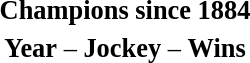<table class="wiki table" style="font-size:110%">
<tr>
<th style="width:1150px"><br></th>
</tr>
<tr>
<td align=center><span><strong>Champions since 1884</strong></span></td>
</tr>
<tr>
<td align=center><span> <strong>Year</strong>  –  <strong>Jockey</strong>  –  <strong>Wins</strong></span></td>
</tr>
<tr>
</tr>
</table>
